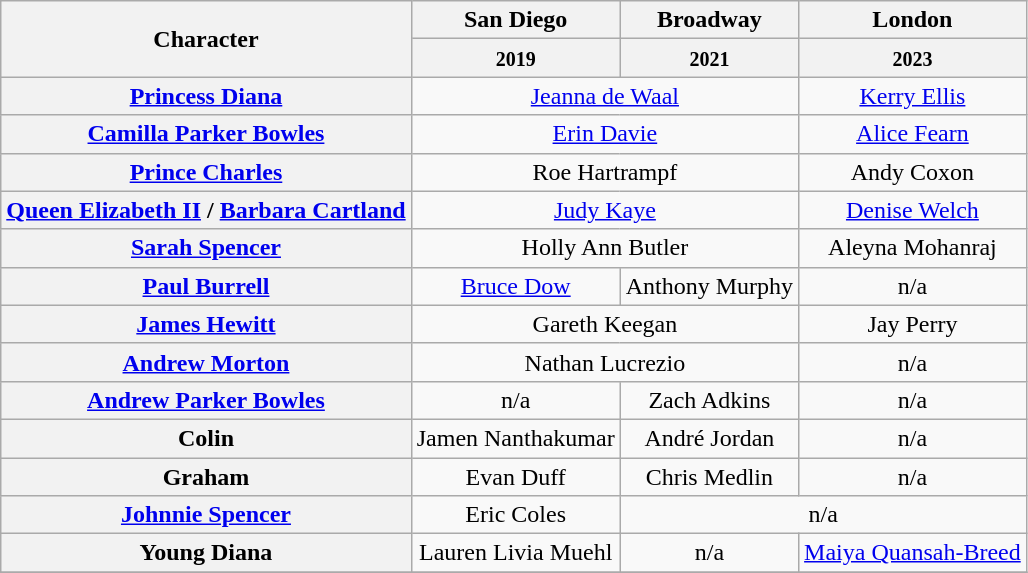<table class="wikitable" style="width:1000;">
<tr>
<th rowspan="2">Character</th>
<th>San Diego</th>
<th>Broadway</th>
<th>London</th>
</tr>
<tr>
<th><small>2019</small></th>
<th><small>2021</small></th>
<th><small>2023</small></th>
</tr>
<tr>
<th><a href='#'>Princess Diana</a></th>
<td colspan="2" align="center"><a href='#'>Jeanna de Waal</a></td>
<td align="center" colspan="1"><a href='#'>Kerry Ellis</a></td>
</tr>
<tr>
<th><a href='#'>Camilla Parker Bowles</a></th>
<td colspan="2" align="center"><a href='#'>Erin Davie</a></td>
<td colspan="1" align="center"><a href='#'>Alice Fearn</a></td>
</tr>
<tr>
<th><a href='#'>Prince Charles</a></th>
<td colspan="2" align="center">Roe Hartrampf</td>
<td colspan="1" align="center">Andy Coxon</td>
</tr>
<tr>
<th><a href='#'>Queen Elizabeth II</a> / <a href='#'>Barbara Cartland</a></th>
<td colspan="2" align="center"><a href='#'>Judy Kaye</a></td>
<td colspan="1" align="center"><a href='#'>Denise Welch</a></td>
</tr>
<tr>
<th><a href='#'>Sarah Spencer</a></th>
<td colspan="2" align="center">Holly Ann Butler</td>
<td colspan="1" align="center">Aleyna Mohanraj</td>
</tr>
<tr>
<th><a href='#'>Paul Burrell</a></th>
<td colspan="1" align="center"><a href='#'>Bruce Dow</a></td>
<td colspan="1" align="center">Anthony Murphy</td>
<td colspan="1" align="center">n/a</td>
</tr>
<tr>
<th><a href='#'>James Hewitt</a></th>
<td colspan="2" align="center">Gareth Keegan</td>
<td colspan="1" align="center">Jay Perry</td>
</tr>
<tr>
<th><a href='#'>Andrew Morton</a></th>
<td colspan="2" align="center">Nathan Lucrezio</td>
<td colspan="1" align="center">n/a</td>
</tr>
<tr>
<th><a href='#'>Andrew Parker Bowles</a></th>
<td colspan="1" align="center">n/a</td>
<td colspan="1" align="center">Zach Adkins</td>
<td colspan="1" align="center">n/a</td>
</tr>
<tr>
<th>Colin</th>
<td align="center">Jamen Nanthakumar</td>
<td align="center">André Jordan</td>
<td colspan="1" align="center">n/a</td>
</tr>
<tr>
<th>Graham</th>
<td align="center">Evan Duff</td>
<td align="center">Chris Medlin</td>
<td colspan="1" align="center">n/a</td>
</tr>
<tr>
<th><a href='#'>Johnnie Spencer</a></th>
<td align="center">Eric Coles</td>
<td colspan="2" align="center">n/a</td>
</tr>
<tr>
<th>Young Diana</th>
<td align="center">Lauren Livia Muehl</td>
<td colspan="1" align="center">n/a</td>
<td align="center" colspan="1"><a href='#'>Maiya Quansah-Breed</a></td>
</tr>
<tr>
</tr>
</table>
